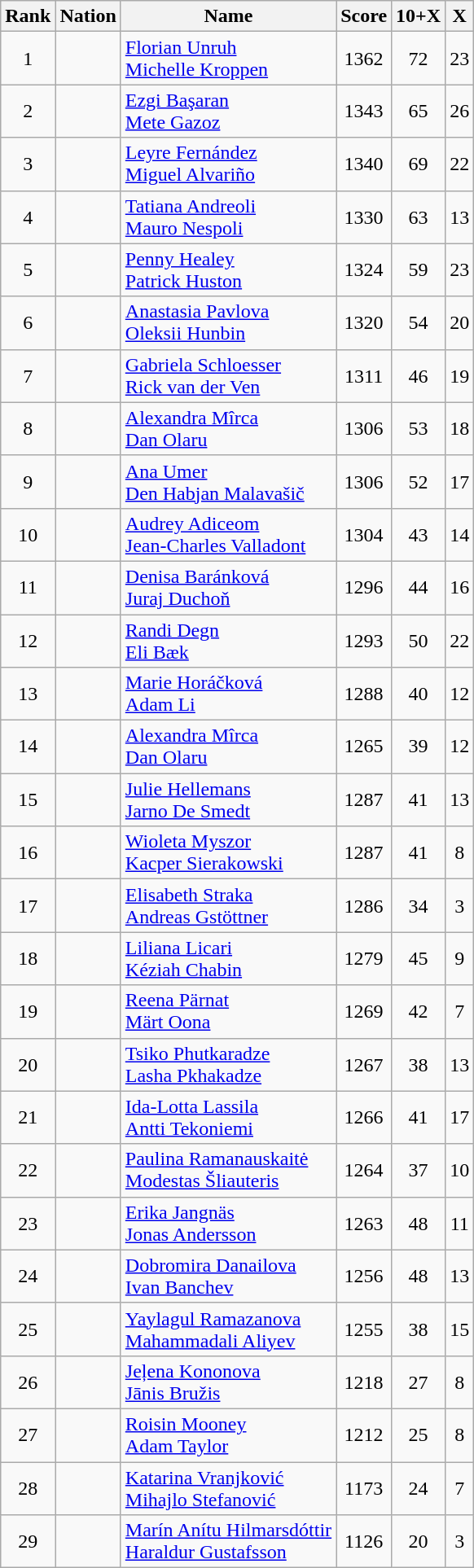<table class="wikitable sortable" style="text-align:center">
<tr>
<th>Rank</th>
<th>Nation</th>
<th>Name</th>
<th>Score</th>
<th>10+X</th>
<th>X</th>
</tr>
<tr>
<td>1</td>
<td align=left></td>
<td align=left><a href='#'>Florian Unruh</a><br><a href='#'>Michelle Kroppen</a></td>
<td>1362</td>
<td>72</td>
<td>23</td>
</tr>
<tr>
<td>2</td>
<td align=left></td>
<td align=left><a href='#'>Ezgi Başaran</a><br><a href='#'>Mete Gazoz</a></td>
<td>1343</td>
<td>65</td>
<td>26</td>
</tr>
<tr>
<td>3</td>
<td align=left></td>
<td align=left><a href='#'>Leyre Fernández</a><br><a href='#'>Miguel Alvariño</a></td>
<td>1340</td>
<td>69</td>
<td>22</td>
</tr>
<tr>
<td>4</td>
<td align=left></td>
<td align=left><a href='#'>Tatiana Andreoli</a><br><a href='#'>Mauro Nespoli</a></td>
<td>1330</td>
<td>63</td>
<td>13</td>
</tr>
<tr>
<td>5</td>
<td align=left></td>
<td align=left><a href='#'>Penny Healey</a><br><a href='#'>Patrick Huston</a></td>
<td>1324</td>
<td>59</td>
<td>23</td>
</tr>
<tr>
<td>6</td>
<td align=left></td>
<td align=left><a href='#'>Anastasia Pavlova</a><br><a href='#'>Oleksii Hunbin</a></td>
<td>1320</td>
<td>54</td>
<td>20</td>
</tr>
<tr>
<td>7</td>
<td align=left></td>
<td align=left><a href='#'>Gabriela Schloesser</a><br><a href='#'>Rick van der Ven</a></td>
<td>1311</td>
<td>46</td>
<td>19</td>
</tr>
<tr>
<td>8</td>
<td align=left></td>
<td align=left><a href='#'>Alexandra Mîrca</a><br><a href='#'>Dan Olaru</a></td>
<td>1306</td>
<td>53</td>
<td>18</td>
</tr>
<tr>
<td>9</td>
<td align=left></td>
<td align=left><a href='#'>Ana Umer</a><br><a href='#'>Den Habjan Malavašič</a></td>
<td>1306</td>
<td>52</td>
<td>17</td>
</tr>
<tr>
<td>10</td>
<td align=left></td>
<td align=left><a href='#'>Audrey Adiceom</a><br><a href='#'>Jean-Charles Valladont</a></td>
<td>1304</td>
<td>43</td>
<td>14</td>
</tr>
<tr>
<td>11</td>
<td align=left></td>
<td align=left><a href='#'>Denisa Baránková</a><br><a href='#'>Juraj Duchoň</a></td>
<td>1296</td>
<td>44</td>
<td>16</td>
</tr>
<tr>
<td>12</td>
<td align=left></td>
<td align=left><a href='#'>Randi Degn</a><br><a href='#'>Eli Bæk</a></td>
<td>1293</td>
<td>50</td>
<td>22</td>
</tr>
<tr>
<td>13</td>
<td align=left></td>
<td align=left><a href='#'>Marie Horáčková</a><br><a href='#'>Adam Li</a></td>
<td>1288</td>
<td>40</td>
<td>12</td>
</tr>
<tr>
<td>14</td>
<td align=left></td>
<td align=left><a href='#'>Alexandra Mîrca</a><br><a href='#'>Dan Olaru</a></td>
<td>1265</td>
<td>39</td>
<td>12</td>
</tr>
<tr>
<td>15</td>
<td align=left></td>
<td align=left><a href='#'>Julie Hellemans</a><br><a href='#'>Jarno De Smedt</a></td>
<td>1287</td>
<td>41</td>
<td>13</td>
</tr>
<tr>
<td>16</td>
<td align=left></td>
<td align=left><a href='#'>Wioleta Myszor</a><br><a href='#'>Kacper Sierakowski</a></td>
<td>1287</td>
<td>41</td>
<td>8</td>
</tr>
<tr>
<td>17</td>
<td align=left></td>
<td align=left><a href='#'>Elisabeth Straka</a><br><a href='#'>Andreas Gstöttner</a></td>
<td>1286</td>
<td>34</td>
<td>3</td>
</tr>
<tr>
<td>18</td>
<td align=left></td>
<td align=left><a href='#'>Liliana Licari</a><br><a href='#'>Kéziah Chabin</a></td>
<td>1279</td>
<td>45</td>
<td>9</td>
</tr>
<tr>
<td>19</td>
<td align=left></td>
<td align=left><a href='#'>Reena Pärnat</a><br><a href='#'>Märt Oona</a></td>
<td>1269</td>
<td>42</td>
<td>7</td>
</tr>
<tr>
<td>20</td>
<td align=left></td>
<td align=left><a href='#'>Tsiko Phutkaradze</a><br><a href='#'>Lasha Pkhakadze</a></td>
<td>1267</td>
<td>38</td>
<td>13</td>
</tr>
<tr>
<td>21</td>
<td align=left></td>
<td align=left><a href='#'>Ida-Lotta Lassila</a><br><a href='#'>Antti Tekoniemi</a></td>
<td>1266</td>
<td>41</td>
<td>17</td>
</tr>
<tr>
<td>22</td>
<td align=left></td>
<td align=left><a href='#'>Paulina Ramanauskaitė</a><br><a href='#'>Modestas Šliauteris</a></td>
<td>1264</td>
<td>37</td>
<td>10</td>
</tr>
<tr>
<td>23</td>
<td align=left></td>
<td align=left><a href='#'>Erika Jangnäs</a><br><a href='#'>Jonas Andersson</a></td>
<td>1263</td>
<td>48</td>
<td>11</td>
</tr>
<tr>
<td>24</td>
<td align=left></td>
<td align=left><a href='#'>Dobromira Danailova</a><br><a href='#'>Ivan Banchev</a></td>
<td>1256</td>
<td>48</td>
<td>13</td>
</tr>
<tr>
<td>25</td>
<td align=left></td>
<td align=left><a href='#'>Yaylagul Ramazanova</a><br><a href='#'>Mahammadali Aliyev</a></td>
<td>1255</td>
<td>38</td>
<td>15</td>
</tr>
<tr>
<td>26</td>
<td align=left></td>
<td align=left><a href='#'>Jeļena Kononova</a><br><a href='#'>Jānis Bružis</a></td>
<td>1218</td>
<td>27</td>
<td>8</td>
</tr>
<tr>
<td>27</td>
<td align=left></td>
<td align=left><a href='#'>Roisin Mooney</a><br><a href='#'>Adam Taylor</a></td>
<td>1212</td>
<td>25</td>
<td>8</td>
</tr>
<tr>
<td>28</td>
<td align=left></td>
<td align=left><a href='#'>Katarina Vranjković</a><br><a href='#'>Mihajlo Stefanović</a></td>
<td>1173</td>
<td>24</td>
<td>7</td>
</tr>
<tr>
<td>29</td>
<td align=left></td>
<td align=left><a href='#'>Marín Anítu Hilmarsdóttir</a><br><a href='#'>Haraldur Gustafsson</a></td>
<td>1126</td>
<td>20</td>
<td>3</td>
</tr>
</table>
